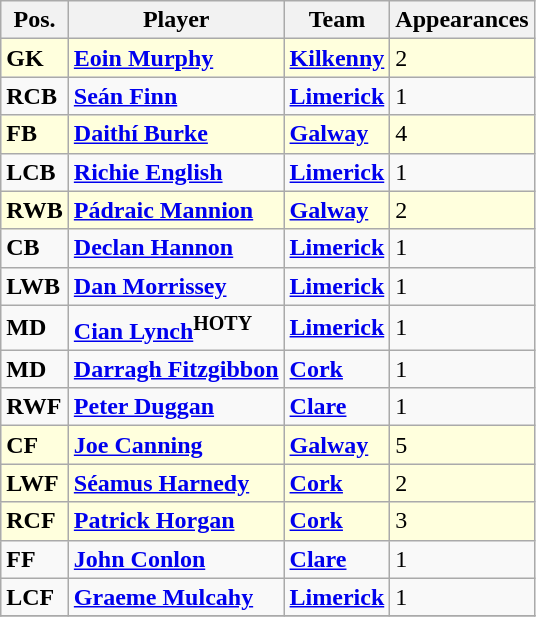<table class="wikitable">
<tr>
<th>Pos.</th>
<th>Player</th>
<th>Team</th>
<th>Appearances</th>
</tr>
<tr bgcolor=#FFFFDD>
<td><strong>GK</strong></td>
<td> <strong><a href='#'>Eoin Murphy</a></strong></td>
<td><strong><a href='#'>Kilkenny</a></strong></td>
<td>2</td>
</tr>
<tr>
<td><strong>RCB</strong></td>
<td> <strong><a href='#'>Seán Finn</a></strong></td>
<td><strong><a href='#'>Limerick</a></strong></td>
<td>1</td>
</tr>
<tr bgcolor=#FFFFDD>
<td><strong>FB</strong></td>
<td> <strong><a href='#'>Daithí Burke</a></strong></td>
<td><strong><a href='#'>Galway</a></strong></td>
<td>4</td>
</tr>
<tr>
<td><strong>LCB</strong></td>
<td> <strong><a href='#'>Richie English</a></strong></td>
<td><strong><a href='#'>Limerick</a></strong></td>
<td>1</td>
</tr>
<tr bgcolor=#FFFFDD>
<td><strong>RWB</strong></td>
<td> <strong><a href='#'>Pádraic Mannion</a></strong></td>
<td><strong><a href='#'>Galway</a></strong></td>
<td>2</td>
</tr>
<tr>
<td><strong>CB</strong></td>
<td> <strong><a href='#'>Declan Hannon</a></strong></td>
<td><strong><a href='#'>Limerick</a></strong></td>
<td>1</td>
</tr>
<tr>
<td><strong>LWB</strong></td>
<td> <strong><a href='#'>Dan Morrissey</a></strong></td>
<td><strong><a href='#'>Limerick</a></strong></td>
<td>1</td>
</tr>
<tr>
<td><strong>MD</strong></td>
<td> <strong><a href='#'>Cian Lynch</a><sup>HOTY</sup></strong></td>
<td><strong><a href='#'>Limerick</a></strong></td>
<td>1</td>
</tr>
<tr>
<td><strong>MD</strong></td>
<td> <strong><a href='#'>Darragh Fitzgibbon</a></strong></td>
<td><strong><a href='#'>Cork</a></strong></td>
<td>1</td>
</tr>
<tr>
<td><strong>RWF</strong></td>
<td> <strong><a href='#'>Peter Duggan</a></strong></td>
<td><strong><a href='#'>Clare</a></strong></td>
<td>1</td>
</tr>
<tr bgcolor=#FFFFDD>
<td><strong>CF</strong></td>
<td> <strong><a href='#'>Joe Canning</a></strong></td>
<td><strong><a href='#'>Galway</a></strong></td>
<td>5</td>
</tr>
<tr bgcolor=#FFFFDD>
<td><strong>LWF</strong></td>
<td> <strong><a href='#'>Séamus Harnedy</a></strong></td>
<td><strong><a href='#'>Cork</a></strong></td>
<td>2</td>
</tr>
<tr bgcolor=#FFFFDD>
<td><strong>RCF</strong></td>
<td> <strong><a href='#'>Patrick Horgan</a></strong></td>
<td><strong><a href='#'>Cork</a></strong></td>
<td>3</td>
</tr>
<tr>
<td><strong>FF</strong></td>
<td> <strong><a href='#'>John Conlon</a></strong></td>
<td><strong><a href='#'>Clare</a></strong></td>
<td>1</td>
</tr>
<tr>
<td><strong>LCF</strong></td>
<td> <strong><a href='#'>Graeme Mulcahy</a></strong></td>
<td><strong><a href='#'>Limerick</a></strong></td>
<td>1</td>
</tr>
<tr bgcolor=#FFFFDD>
</tr>
</table>
